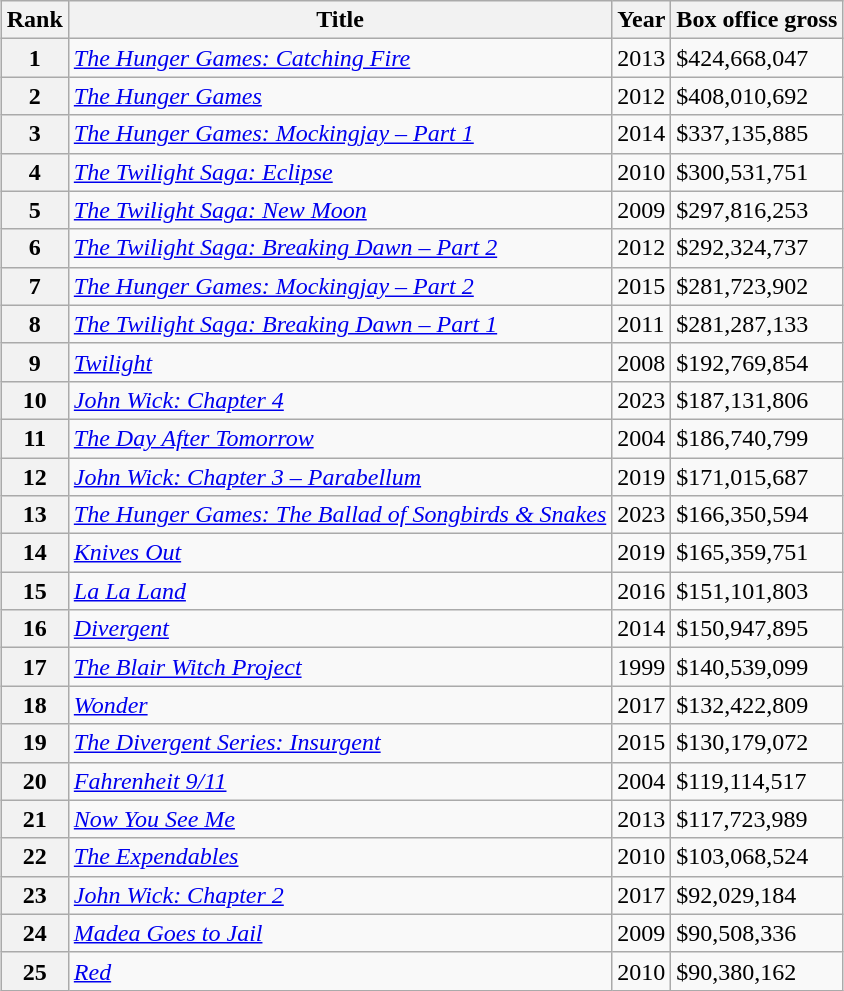<table class="wikitable sortable" style="margin:auto; margin:auto;">
<tr>
<th scope="col">Rank</th>
<th scope="col">Title</th>
<th scope="col">Year</th>
<th scope="col">Box office gross</th>
</tr>
<tr>
<th>1</th>
<td><em><a href='#'>The Hunger Games: Catching Fire</a></em></td>
<td>2013</td>
<td>$424,668,047</td>
</tr>
<tr>
<th>2</th>
<td><em><a href='#'>The Hunger Games</a></em></td>
<td>2012</td>
<td>$408,010,692</td>
</tr>
<tr>
<th>3</th>
<td><em><a href='#'>The Hunger Games: Mockingjay – Part 1</a></em></td>
<td>2014</td>
<td>$337,135,885</td>
</tr>
<tr>
<th>4</th>
<td><em><a href='#'>The Twilight Saga: Eclipse</a></em></td>
<td>2010</td>
<td>$300,531,751</td>
</tr>
<tr>
<th>5</th>
<td><em><a href='#'>The Twilight Saga: New Moon</a></em></td>
<td>2009</td>
<td>$297,816,253</td>
</tr>
<tr>
<th>6</th>
<td><em><a href='#'>The Twilight Saga: Breaking Dawn – Part 2</a></em></td>
<td>2012</td>
<td>$292,324,737</td>
</tr>
<tr>
<th>7</th>
<td><em><a href='#'>The Hunger Games: Mockingjay – Part 2</a></em></td>
<td>2015</td>
<td>$281,723,902</td>
</tr>
<tr>
<th>8</th>
<td><em><a href='#'>The Twilight Saga: Breaking Dawn – Part 1</a></em></td>
<td>2011</td>
<td>$281,287,133</td>
</tr>
<tr>
<th>9</th>
<td><em><a href='#'>Twilight</a></em></td>
<td>2008</td>
<td>$192,769,854</td>
</tr>
<tr>
<th>10</th>
<td><em><a href='#'>John Wick: Chapter 4</a></em></td>
<td>2023</td>
<td>$187,131,806</td>
</tr>
<tr>
<th>11</th>
<td><em><a href='#'>The Day After Tomorrow</a></em></td>
<td>2004</td>
<td>$186,740,799</td>
</tr>
<tr>
<th>12</th>
<td><em><a href='#'>John Wick: Chapter 3 – Parabellum</a></em></td>
<td>2019</td>
<td>$171,015,687</td>
</tr>
<tr>
<th>13</th>
<td><em><a href='#'>The Hunger Games: The Ballad of Songbirds & Snakes</a></em></td>
<td>2023</td>
<td>$166,350,594</td>
</tr>
<tr>
<th>14</th>
<td><em><a href='#'>Knives Out</a></em></td>
<td>2019</td>
<td>$165,359,751</td>
</tr>
<tr>
<th>15</th>
<td><em><a href='#'>La La Land</a></em></td>
<td>2016</td>
<td>$151,101,803</td>
</tr>
<tr>
<th>16</th>
<td><em><a href='#'>Divergent</a></em></td>
<td>2014</td>
<td>$150,947,895</td>
</tr>
<tr>
<th>17</th>
<td><em><a href='#'>The Blair Witch Project</a></em></td>
<td>1999</td>
<td>$140,539,099</td>
</tr>
<tr>
<th>18</th>
<td><em><a href='#'>Wonder</a></em></td>
<td>2017</td>
<td>$132,422,809</td>
</tr>
<tr>
<th>19</th>
<td><em><a href='#'>The Divergent Series: Insurgent</a></em></td>
<td>2015</td>
<td>$130,179,072</td>
</tr>
<tr>
<th>20</th>
<td><em><a href='#'>Fahrenheit 9/11</a></em></td>
<td>2004</td>
<td>$119,114,517</td>
</tr>
<tr>
<th>21</th>
<td><em><a href='#'>Now You See Me</a></em></td>
<td>2013</td>
<td>$117,723,989</td>
</tr>
<tr>
<th>22</th>
<td><em><a href='#'>The Expendables</a></em></td>
<td>2010</td>
<td>$103,068,524</td>
</tr>
<tr>
<th>23</th>
<td><em><a href='#'>John Wick: Chapter 2</a></em></td>
<td>2017</td>
<td>$92,029,184</td>
</tr>
<tr>
<th>24</th>
<td><em><a href='#'>Madea Goes to Jail</a></em></td>
<td>2009</td>
<td>$90,508,336</td>
</tr>
<tr>
<th>25</th>
<td><em><a href='#'>Red</a></em></td>
<td>2010</td>
<td>$90,380,162</td>
</tr>
</table>
